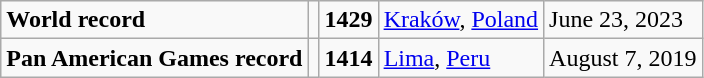<table class="wikitable">
<tr>
<td><strong>World record</strong></td>
<td><br></td>
<td><strong>1429</strong></td>
<td><a href='#'>Kraków</a>, <a href='#'>Poland</a></td>
<td>June 23, 2023</td>
</tr>
<tr>
<td><strong>Pan American Games record</strong></td>
<td><br></td>
<td><strong>1414</strong></td>
<td><a href='#'>Lima</a>, <a href='#'>Peru</a></td>
<td>August 7, 2019</td>
</tr>
</table>
